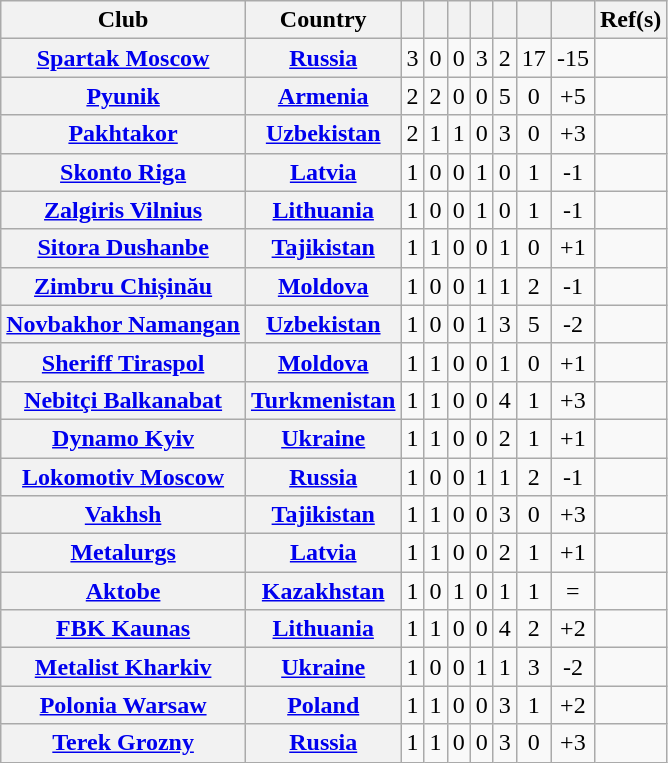<table class="wikitable plainrowheaders sortable" style="text-align:center">
<tr>
<th>Club</th>
<th>Country</th>
<th></th>
<th></th>
<th></th>
<th></th>
<th></th>
<th></th>
<th></th>
<th class=unsortable>Ref(s)</th>
</tr>
<tr>
<th scope=row><a href='#'>Spartak Moscow</a></th>
<th scope=row> <a href='#'>Russia</a></th>
<td>3</td>
<td>0</td>
<td>0</td>
<td>3</td>
<td>2</td>
<td>17</td>
<td>-15</td>
<td></td>
</tr>
<tr>
<th scope=row><a href='#'>Pyunik</a></th>
<th scope=row> <a href='#'>Armenia</a></th>
<td>2</td>
<td>2</td>
<td>0</td>
<td>0</td>
<td>5</td>
<td>0</td>
<td>+5</td>
<td></td>
</tr>
<tr>
<th scope=row><a href='#'>Pakhtakor</a></th>
<th scope=row> <a href='#'>Uzbekistan</a></th>
<td>2</td>
<td>1</td>
<td>1</td>
<td>0</td>
<td>3</td>
<td>0</td>
<td>+3</td>
<td></td>
</tr>
<tr>
<th scope=row><a href='#'>Skonto Riga</a></th>
<th scope=row> <a href='#'>Latvia</a></th>
<td>1</td>
<td>0</td>
<td>0</td>
<td>1</td>
<td>0</td>
<td>1</td>
<td>-1</td>
<td></td>
</tr>
<tr>
<th scope=row><a href='#'>Zalgiris Vilnius</a></th>
<th scope=row> <a href='#'>Lithuania</a></th>
<td>1</td>
<td>0</td>
<td>0</td>
<td>1</td>
<td>0</td>
<td>1</td>
<td>-1</td>
<td></td>
</tr>
<tr>
<th scope=row><a href='#'>Sitora Dushanbe</a></th>
<th scope=row> <a href='#'>Tajikistan</a></th>
<td>1</td>
<td>1</td>
<td>0</td>
<td>0</td>
<td>1</td>
<td>0</td>
<td>+1</td>
<td></td>
</tr>
<tr>
<th scope=row><a href='#'>Zimbru Chișinău</a></th>
<th scope=row> <a href='#'>Moldova</a></th>
<td>1</td>
<td>0</td>
<td>0</td>
<td>1</td>
<td>1</td>
<td>2</td>
<td>-1</td>
<td></td>
</tr>
<tr>
<th scope=row><a href='#'>Novbakhor Namangan</a></th>
<th scope=row> <a href='#'>Uzbekistan</a></th>
<td>1</td>
<td>0</td>
<td>0</td>
<td>1</td>
<td>3</td>
<td>5</td>
<td>-2</td>
<td></td>
</tr>
<tr>
<th scope=row><a href='#'>Sheriff Tiraspol</a></th>
<th scope=row> <a href='#'>Moldova</a></th>
<td>1</td>
<td>1</td>
<td>0</td>
<td>0</td>
<td>1</td>
<td>0</td>
<td>+1</td>
<td></td>
</tr>
<tr>
<th scope=row><a href='#'>Nebitçi Balkanabat</a></th>
<th scope=row> <a href='#'>Turkmenistan</a></th>
<td>1</td>
<td>1</td>
<td>0</td>
<td>0</td>
<td>4</td>
<td>1</td>
<td>+3</td>
<td></td>
</tr>
<tr>
<th scope=row><a href='#'>Dynamo Kyiv</a></th>
<th scope=row> <a href='#'>Ukraine</a></th>
<td>1</td>
<td>1</td>
<td>0</td>
<td>0</td>
<td>2</td>
<td>1</td>
<td>+1</td>
<td></td>
</tr>
<tr>
<th scope=row><a href='#'>Lokomotiv Moscow</a></th>
<th scope=row> <a href='#'>Russia</a></th>
<td>1</td>
<td>0</td>
<td>0</td>
<td>1</td>
<td>1</td>
<td>2</td>
<td>-1</td>
<td></td>
</tr>
<tr>
<th scope=row><a href='#'>Vakhsh</a></th>
<th scope=row> <a href='#'>Tajikistan</a></th>
<td>1</td>
<td>1</td>
<td>0</td>
<td>0</td>
<td>3</td>
<td>0</td>
<td>+3</td>
<td></td>
</tr>
<tr>
<th scope=row><a href='#'>Metalurgs</a></th>
<th scope=row> <a href='#'>Latvia</a></th>
<td>1</td>
<td>1</td>
<td>0</td>
<td>0</td>
<td>2</td>
<td>1</td>
<td>+1</td>
<td></td>
</tr>
<tr>
<th scope=row><a href='#'>Aktobe</a></th>
<th scope=row> <a href='#'>Kazakhstan</a></th>
<td>1</td>
<td>0</td>
<td>1</td>
<td>0</td>
<td>1</td>
<td>1</td>
<td>=</td>
<td></td>
</tr>
<tr>
<th scope=row><a href='#'>FBK Kaunas</a></th>
<th scope=row> <a href='#'>Lithuania</a></th>
<td>1</td>
<td>1</td>
<td>0</td>
<td>0</td>
<td>4</td>
<td>2</td>
<td>+2</td>
<td></td>
</tr>
<tr>
<th scope=row><a href='#'>Metalist Kharkiv</a></th>
<th scope=row> <a href='#'>Ukraine</a></th>
<td>1</td>
<td>0</td>
<td>0</td>
<td>1</td>
<td>1</td>
<td>3</td>
<td>-2</td>
<td></td>
</tr>
<tr>
<th scope=row><a href='#'>Polonia Warsaw</a></th>
<th scope=row> <a href='#'>Poland</a></th>
<td>1</td>
<td>1</td>
<td>0</td>
<td>0</td>
<td>3</td>
<td>1</td>
<td>+2</td>
<td></td>
</tr>
<tr>
<th scope=row><a href='#'>Terek Grozny</a></th>
<th scope=row> <a href='#'>Russia</a></th>
<td>1</td>
<td>1</td>
<td>0</td>
<td>0</td>
<td>3</td>
<td>0</td>
<td>+3</td>
<td></td>
</tr>
</table>
